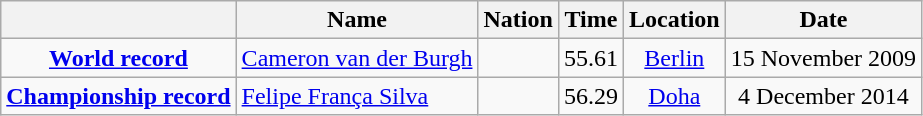<table class=wikitable style=text-align:center>
<tr>
<th></th>
<th>Name</th>
<th>Nation</th>
<th>Time</th>
<th>Location</th>
<th>Date</th>
</tr>
<tr>
<td><strong><a href='#'>World record</a></strong></td>
<td align=left><a href='#'>Cameron van der Burgh</a></td>
<td align=left></td>
<td align=left>55.61</td>
<td><a href='#'>Berlin</a></td>
<td>15 November 2009</td>
</tr>
<tr>
<td><strong><a href='#'>Championship record</a></strong></td>
<td align=left><a href='#'>Felipe França Silva</a></td>
<td align=left></td>
<td align=left>56.29</td>
<td><a href='#'>Doha</a></td>
<td>4 December 2014</td>
</tr>
</table>
